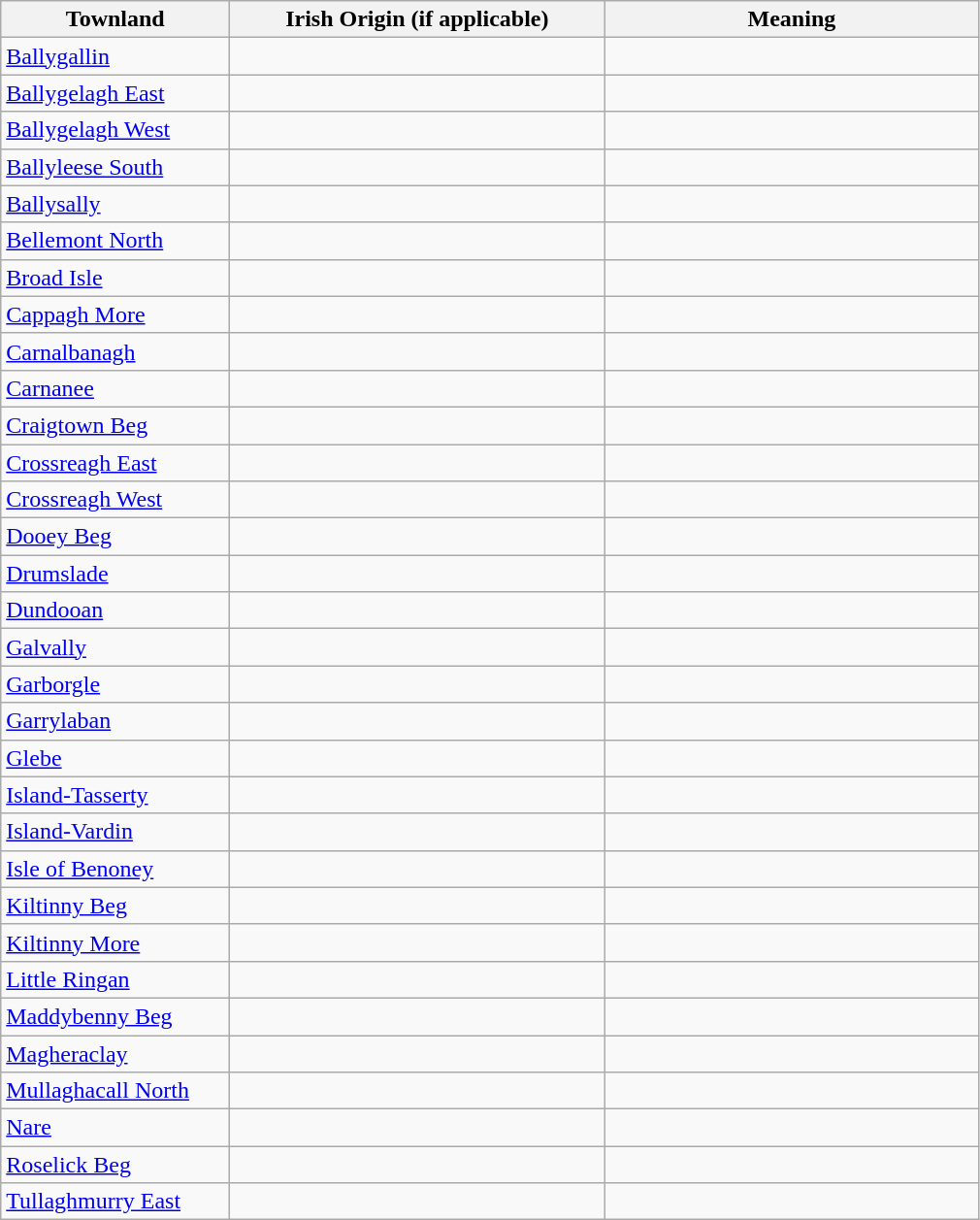<table class="wikitable" style="border:1px solid darkgray;">
<tr>
<th width="150">Townland</th>
<th width="250">Irish Origin (if applicable)</th>
<th width="250">Meaning</th>
</tr>
<tr>
<td><a href='#'>Ballygallin</a></td>
<td></td>
<td></td>
</tr>
<tr>
<td><a href='#'>Ballygelagh East</a></td>
<td></td>
<td></td>
</tr>
<tr>
<td><a href='#'>Ballygelagh West</a></td>
<td></td>
<td></td>
</tr>
<tr>
<td><a href='#'>Ballyleese South</a></td>
<td></td>
<td></td>
</tr>
<tr>
<td><a href='#'>Ballysally</a></td>
<td></td>
<td></td>
</tr>
<tr>
<td><a href='#'>Bellemont North</a></td>
<td></td>
<td></td>
</tr>
<tr>
<td><a href='#'>Broad Isle</a></td>
<td></td>
<td></td>
</tr>
<tr>
<td><a href='#'>Cappagh More</a></td>
<td></td>
<td></td>
</tr>
<tr>
<td><a href='#'>Carnalbanagh</a></td>
<td></td>
<td></td>
</tr>
<tr>
<td><a href='#'>Carnanee</a></td>
<td></td>
<td></td>
</tr>
<tr>
<td><a href='#'>Craigtown Beg</a></td>
<td></td>
<td></td>
</tr>
<tr>
<td><a href='#'>Crossreagh East</a></td>
<td></td>
<td></td>
</tr>
<tr>
<td><a href='#'>Crossreagh West</a></td>
<td></td>
<td></td>
</tr>
<tr>
<td><a href='#'>Dooey Beg</a></td>
<td></td>
<td></td>
</tr>
<tr>
<td><a href='#'>Drumslade</a></td>
<td></td>
<td></td>
</tr>
<tr>
<td><a href='#'>Dundooan</a></td>
<td></td>
<td></td>
</tr>
<tr>
<td><a href='#'>Galvally</a></td>
<td></td>
<td></td>
</tr>
<tr>
<td><a href='#'>Garborgle</a></td>
<td></td>
<td></td>
</tr>
<tr>
<td><a href='#'>Garrylaban</a></td>
<td></td>
<td></td>
</tr>
<tr>
<td><a href='#'>Glebe</a></td>
<td></td>
<td></td>
</tr>
<tr>
<td><a href='#'>Island-Tasserty</a></td>
<td></td>
<td></td>
</tr>
<tr>
<td><a href='#'>Island-Vardin</a></td>
<td></td>
<td></td>
</tr>
<tr>
<td><a href='#'>Isle of Benoney</a></td>
<td></td>
<td></td>
</tr>
<tr>
<td><a href='#'>Kiltinny Beg</a></td>
<td></td>
<td></td>
</tr>
<tr>
<td><a href='#'>Kiltinny More</a></td>
<td></td>
<td></td>
</tr>
<tr>
<td><a href='#'>Little Ringan</a></td>
<td></td>
<td></td>
</tr>
<tr>
<td><a href='#'>Maddybenny Beg</a></td>
<td></td>
<td></td>
</tr>
<tr>
<td><a href='#'>Magheraclay</a></td>
<td></td>
<td></td>
</tr>
<tr>
<td><a href='#'>Mullaghacall North</a></td>
<td></td>
<td></td>
</tr>
<tr>
<td><a href='#'>Nare</a></td>
<td></td>
<td></td>
</tr>
<tr>
<td><a href='#'>Roselick Beg</a></td>
<td></td>
<td></td>
</tr>
<tr>
<td><a href='#'>Tullaghmurry East</a></td>
<td></td>
<td></td>
</tr>
</table>
